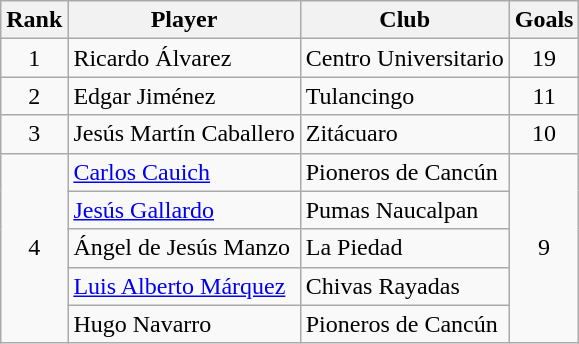<table class="wikitable">
<tr>
<th>Rank</th>
<th>Player</th>
<th>Club</th>
<th>Goals</th>
</tr>
<tr>
<td align=center rowspan=1>1</td>
<td> Ricardo Álvarez</td>
<td>Centro Universitario</td>
<td align=center rowspan=1>19</td>
</tr>
<tr>
<td align=center rowspan=1>2</td>
<td> Edgar Jiménez</td>
<td>Tulancingo</td>
<td align=center rowspan=1>11</td>
</tr>
<tr>
<td align=center rowspan=1>3</td>
<td> Jesús Martín Caballero</td>
<td>Zitácuaro</td>
<td align=center rowspan=1>10</td>
</tr>
<tr>
<td align=center rowspan=5>4</td>
<td> <a href='#'>Carlos Cauich</a></td>
<td>Pioneros de Cancún</td>
<td align=center rowspan=5>9</td>
</tr>
<tr>
<td> <a href='#'>Jesús Gallardo</a></td>
<td>Pumas Naucalpan</td>
</tr>
<tr>
<td> Ángel de Jesús Manzo</td>
<td>La Piedad</td>
</tr>
<tr>
<td> <a href='#'>Luis Alberto Márquez</a></td>
<td>Chivas Rayadas</td>
</tr>
<tr>
<td> Hugo Navarro</td>
<td>Pioneros de Cancún</td>
</tr>
</table>
